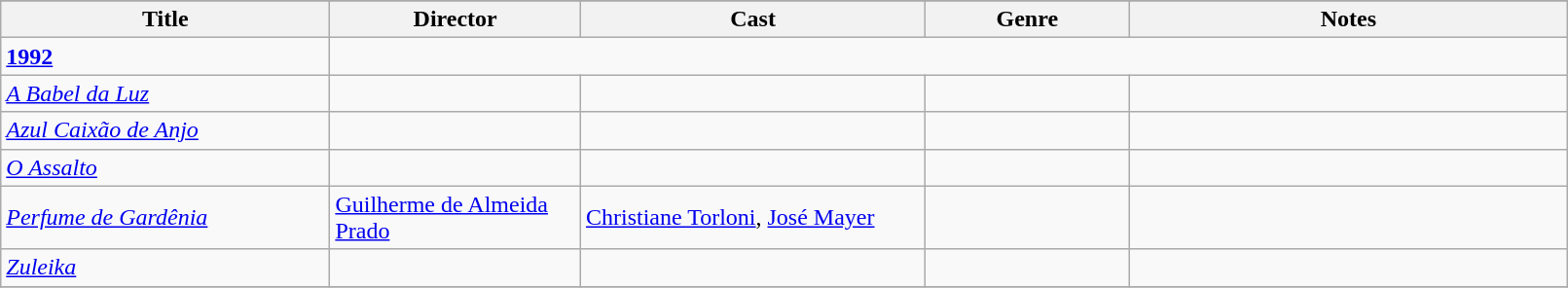<table class="wikitable" width= "85%">
<tr>
</tr>
<tr>
<th width=21%>Title</th>
<th width=16%>Director</th>
<th width=22%>Cast</th>
<th width=13%>Genre</th>
<th width=28%>Notes</th>
</tr>
<tr>
<td><strong><a href='#'>1992</a></strong></td>
</tr>
<tr>
<td><em><a href='#'>A Babel da Luz</a></em></td>
<td></td>
<td></td>
<td></td>
<td></td>
</tr>
<tr>
<td><em><a href='#'>Azul Caixão de Anjo</a></em></td>
<td></td>
<td></td>
<td></td>
<td></td>
</tr>
<tr>
<td><em><a href='#'>O Assalto</a></em></td>
<td></td>
<td></td>
<td></td>
<td></td>
</tr>
<tr>
<td><em><a href='#'>Perfume de Gardênia</a></em></td>
<td><a href='#'>Guilherme de Almeida Prado</a></td>
<td><a href='#'>Christiane Torloni</a>, <a href='#'>José Mayer</a></td>
<td></td>
<td></td>
</tr>
<tr>
<td><em><a href='#'>Zuleika</a></em></td>
<td></td>
<td></td>
<td></td>
<td></td>
</tr>
<tr>
</tr>
</table>
